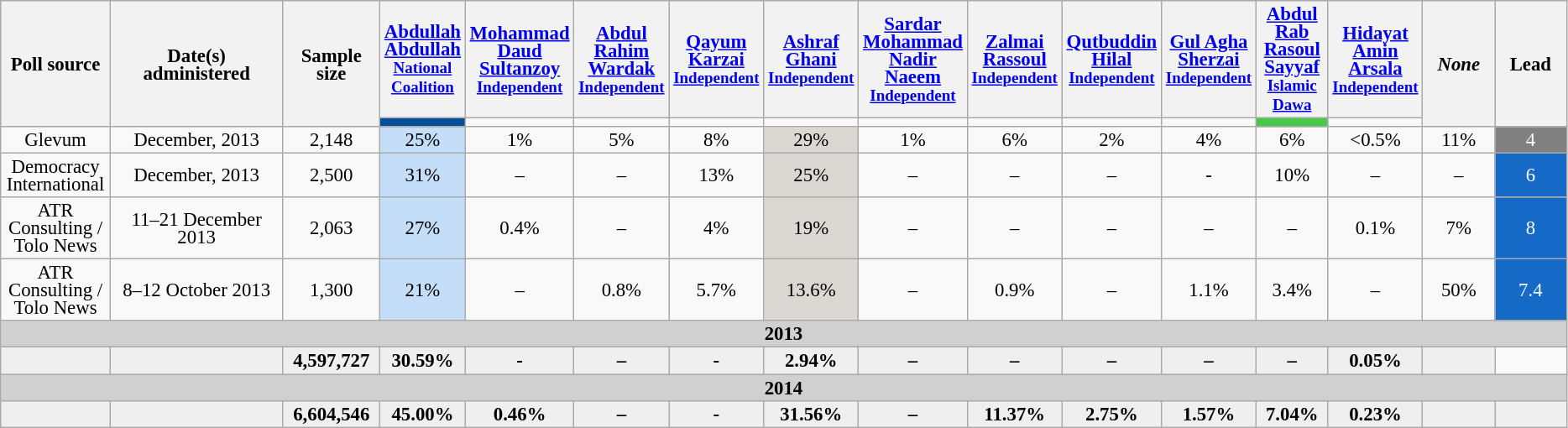<table class="wikitable" style="text-align:center;font-size:95%;line-height:14px;">
<tr style="background:lightgrey;">
<th rowspan="2" style="width:80px;">Poll source</th>
<th rowspan="2" style="width:130px;">Date(s) administered</th>
<th rowspan="2" style="width:70px;">Sample size</th>
<th style="width:50px;"><a href='#'>Abdullah Abdullah</a><br><small><a href='#'>National Coalition</a></small></th>
<th style="width:50px;"><a href='#'>Mohammad Daud Sultanzoy</a><br><small><a href='#'>Independent</a></small></th>
<th style="width:50px;"><a href='#'>Abdul Rahim Wardak</a><br><small><a href='#'>Independent</a></small></th>
<th style="width:50px;"><a href='#'>Qayum Karzai</a><br><small><a href='#'>Independent</a></small></th>
<th style="width:50px;"><a href='#'>Ashraf Ghani</a><br><small><a href='#'>Independent</a></small></th>
<th style="width:50px;"><a href='#'>Sardar Mohammad Nadir Naeem</a><br><small><a href='#'>Independent</a></small></th>
<th style="width:50px;"><a href='#'>Zalmai Rassoul</a><br><small><a href='#'>Independent</a></small></th>
<th style="width:50px;"><a href='#'>Qutbuddin Hilal</a><br><small><a href='#'>Independent</a></small></th>
<th style="width:50px;"><a href='#'>Gul Agha Sherzai</a><br><small><a href='#'>Independent</a></small></th>
<th style="width:50px;"><a href='#'>Abdul Rab Rasoul Sayyaf</a><br><small><a href='#'>Islamic Dawa</a></small></th>
<th style="width:50px;"><a href='#'>Hidayat Amin Arsala</a><br><small><a href='#'>Independent</a></small></th>
<th rowspan="2" style="width:50px;"><em>None</em></th>
<th rowspan="2" style="width:50px;"><strong>Lead</strong></th>
</tr>
<tr>
<td style="background:#034f97;"></td>
<td bgcolor=></td>
<td bgcolor=></td>
<td bgcolor=></td>
<td bgcolor=></td>
<td bgcolor=></td>
<td bgcolor=></td>
<td bgcolor=></td>
<td bgcolor=></td>
<td style="background:#4ac948;"></td>
<td bgcolor=></td>
</tr>
<tr>
<td>Glevum</td>
<td>December, 2013</td>
<td>2,148</td>
<td style="background:#C4DDF9">25%</td>
<td>1%</td>
<td>5%</td>
<td>8%</td>
<td style="background:#DBD7D2">29%</td>
<td>1%</td>
<td>6%</td>
<td>2%</td>
<td>4%</td>
<td>6%</td>
<td><0.5%</td>
<td>11%</td>
<td style="background:gray; color:white;">4</td>
</tr>
<tr>
<td>Democracy International</td>
<td>December, 2013</td>
<td>2,500</td>
<td style="background:#C4DDF9">31%</td>
<td>–</td>
<td>–</td>
<td>13%</td>
<td style="background:#DBD7D2">25%</td>
<td>–</td>
<td>–</td>
<td>–</td>
<td>-</td>
<td>10%</td>
<td>–</td>
<td>–</td>
<td style="background:#1569C7; color:white;">6</td>
</tr>
<tr>
<td>ATR Consulting / Tolo News </td>
<td>11–21 December 2013</td>
<td>2,063</td>
<td style="background:#C4DDF9">27%</td>
<td>0.4%</td>
<td>–</td>
<td>4%</td>
<td style="background:#DBD7D2">19%</td>
<td>–</td>
<td>–</td>
<td>–</td>
<td>–</td>
<td>–</td>
<td>0.1%</td>
<td>7%</td>
<td style="background:#1569C7; color:white;">8</td>
</tr>
<tr>
<td>ATR Consulting / Tolo News </td>
<td>8–12 October 2013</td>
<td>1,300</td>
<td style="background:#C4DDF9">21%</td>
<td>–</td>
<td>0.8%</td>
<td>5.7%</td>
<td style="background:#DBD7D2">13.6%</td>
<td>–</td>
<td>0.9%</td>
<td>–</td>
<td>1.1%</td>
<td>3.4%</td>
<td>–</td>
<td>50%</td>
<td style="background:#1569C7; color:white;">7.4</td>
</tr>
<tr>
<td colspan="16" style="background:#D0D0D0; color:black"><strong>2013</strong></td>
</tr>
<tr style="background:#EFEFEF; font-weight:bold;">
<td></td>
<td></td>
<td>4,597,727</td>
<td>30.59%</td>
<td>-</td>
<td>–</td>
<td>-</td>
<td>2.94%</td>
<td>–</td>
<td>–</td>
<td>–</td>
<td>–</td>
<td>–</td>
<td>0.05%</td>
<td></td>
</tr>
<tr>
<td colspan="16" style="background:#D0D0D0; color:black"><strong>2014</strong></td>
</tr>
<tr style="background:#EFEFEF; font-weight:bold;">
<td></td>
<td></td>
<td>6,604,546</td>
<td>45.00%</td>
<td>0.46%</td>
<td>–</td>
<td>-</td>
<td>31.56%</td>
<td>–</td>
<td>11.37%</td>
<td>2.75%</td>
<td>1.57%</td>
<td>7.04%</td>
<td>0.23%</td>
<td></td>
<td></td>
</tr>
</table>
